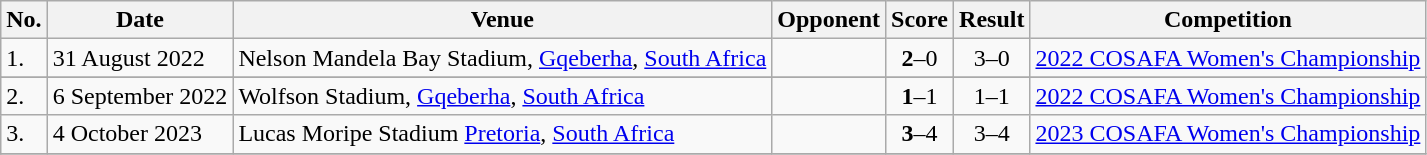<table class="wikitable">
<tr>
<th>No.</th>
<th>Date</th>
<th>Venue</th>
<th>Opponent</th>
<th>Score</th>
<th>Result</th>
<th>Competition</th>
</tr>
<tr>
<td>1.</td>
<td>31 August 2022</td>
<td>Nelson Mandela Bay Stadium, <a href='#'>Gqeberha</a>, <a href='#'>South Africa</a></td>
<td></td>
<td align="center"><strong>2</strong>–0</td>
<td align="center">3–0</td>
<td><a href='#'>2022 COSAFA Women's Championship</a></td>
</tr>
<tr>
</tr>
<tr>
<td>2.</td>
<td>6 September 2022</td>
<td>Wolfson Stadium, <a href='#'>Gqeberha</a>, <a href='#'>South Africa</a></td>
<td></td>
<td align="center"><strong>1</strong>–1</td>
<td align="center">1–1</td>
<td><a href='#'>2022 COSAFA Women's Championship</a></td>
</tr>
<tr>
<td>3.</td>
<td>4 October 2023</td>
<td>Lucas Moripe Stadium <a href='#'>Pretoria</a>, <a href='#'>South Africa</a></td>
<td></td>
<td align="center"><strong>3</strong>–4</td>
<td align="center">3–4</td>
<td><a href='#'>2023 COSAFA Women's Championship</a></td>
</tr>
<tr>
</tr>
</table>
